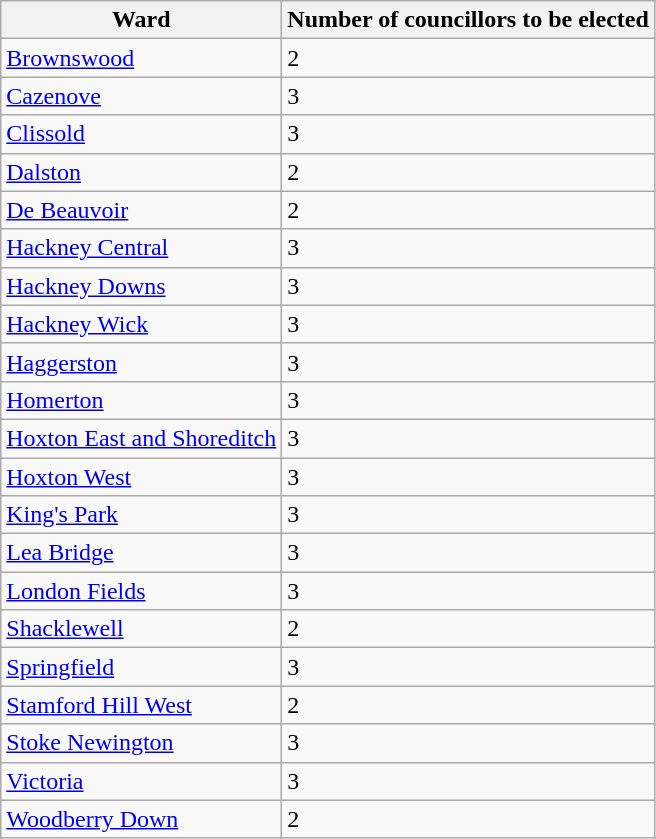<table class="wikitable sortable">
<tr>
<th>Ward</th>
<th>Number of councillors to be elected</th>
</tr>
<tr>
<td><a href='#'>Brownswood</a></td>
<td>2</td>
</tr>
<tr>
<td><a href='#'>Cazenove</a></td>
<td>3</td>
</tr>
<tr>
<td><a href='#'>Clissold</a></td>
<td>3</td>
</tr>
<tr>
<td><a href='#'>Dalston</a></td>
<td>2</td>
</tr>
<tr>
<td><a href='#'>De Beauvoir</a></td>
<td>2</td>
</tr>
<tr>
<td><a href='#'>Hackney Central</a></td>
<td>3</td>
</tr>
<tr>
<td><a href='#'>Hackney Downs</a></td>
<td>3</td>
</tr>
<tr>
<td><a href='#'>Hackney Wick</a></td>
<td>3</td>
</tr>
<tr>
<td><a href='#'>Haggerston</a></td>
<td>3</td>
</tr>
<tr>
<td><a href='#'>Homerton</a></td>
<td>3</td>
</tr>
<tr>
<td><a href='#'>Hoxton East and Shoreditch</a></td>
<td>3</td>
</tr>
<tr>
<td><a href='#'>Hoxton West</a></td>
<td>3</td>
</tr>
<tr>
<td><a href='#'>King's Park</a></td>
<td>3</td>
</tr>
<tr>
<td><a href='#'>Lea Bridge</a></td>
<td>3</td>
</tr>
<tr>
<td><a href='#'>London Fields</a></td>
<td>3</td>
</tr>
<tr>
<td><a href='#'>Shacklewell</a></td>
<td>2</td>
</tr>
<tr>
<td><a href='#'>Springfield</a></td>
<td>3</td>
</tr>
<tr>
<td><a href='#'>Stamford Hill West</a></td>
<td>2</td>
</tr>
<tr>
<td><a href='#'>Stoke Newington</a></td>
<td>3</td>
</tr>
<tr>
<td><a href='#'>Victoria</a></td>
<td>3</td>
</tr>
<tr>
<td><a href='#'>Woodberry Down</a></td>
<td>2</td>
</tr>
</table>
